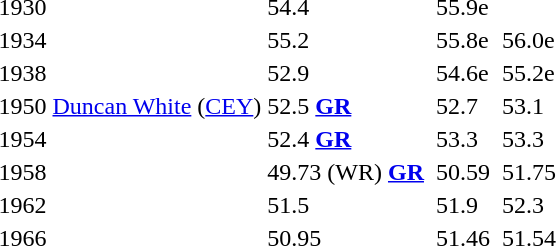<table>
<tr>
<td>1930</td>
<td></td>
<td>54.4</td>
<td></td>
<td>55.9e</td>
<td></td>
<td></td>
</tr>
<tr>
<td>1934</td>
<td></td>
<td>55.2</td>
<td></td>
<td>55.8e</td>
<td></td>
<td>56.0e</td>
</tr>
<tr>
<td>1938</td>
<td></td>
<td>52.9</td>
<td></td>
<td>54.6e</td>
<td></td>
<td>55.2e</td>
</tr>
<tr>
<td>1950</td>
<td> <a href='#'>Duncan White</a> <span>(<a href='#'>CEY</a>)</span></td>
<td>52.5 <strong><a href='#'>GR</a></strong></td>
<td></td>
<td>52.7</td>
<td></td>
<td>53.1</td>
</tr>
<tr>
<td>1954</td>
<td></td>
<td>52.4 <strong><a href='#'>GR</a></strong></td>
<td></td>
<td>53.3</td>
<td></td>
<td>53.3</td>
</tr>
<tr>
<td>1958</td>
<td></td>
<td>49.73 (WR) <strong><a href='#'>GR</a></strong></td>
<td></td>
<td>50.59</td>
<td></td>
<td>51.75</td>
</tr>
<tr>
<td>1962</td>
<td></td>
<td>51.5</td>
<td></td>
<td>51.9</td>
<td></td>
<td>52.3</td>
</tr>
<tr>
<td>1966</td>
<td></td>
<td>50.95</td>
<td></td>
<td>51.46</td>
<td></td>
<td>51.54</td>
</tr>
</table>
